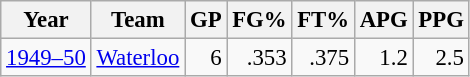<table class="wikitable sortable" style="font-size:95%; text-align:right;">
<tr>
<th>Year</th>
<th>Team</th>
<th>GP</th>
<th>FG%</th>
<th>FT%</th>
<th>APG</th>
<th>PPG</th>
</tr>
<tr>
<td style="text-align:left;"><a href='#'>1949–50</a></td>
<td style="text-align:left;"><a href='#'>Waterloo</a></td>
<td>6</td>
<td>.353</td>
<td>.375</td>
<td>1.2</td>
<td>2.5</td>
</tr>
</table>
